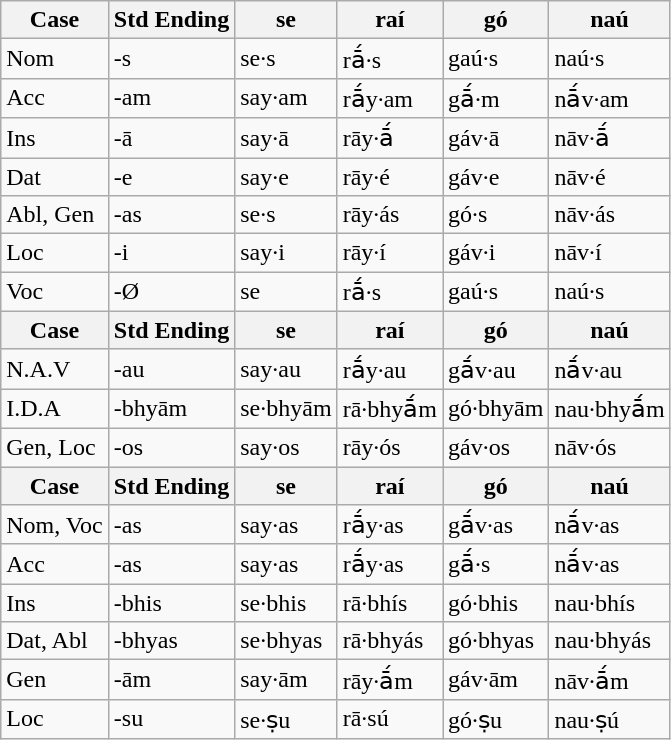<table class="wikitable">
<tr>
<th>Case</th>
<th>Std Ending</th>
<th>se</th>
<th>raí</th>
<th>gó</th>
<th>naú</th>
</tr>
<tr>
<td>Nom</td>
<td>-s</td>
<td>se·s</td>
<td>rā́·s</td>
<td>gaú·s</td>
<td>naú·s</td>
</tr>
<tr>
<td>Acc</td>
<td>-am</td>
<td>say·am</td>
<td>rā́y·am</td>
<td>gā́·m</td>
<td>nā́v·am</td>
</tr>
<tr>
<td>Ins</td>
<td>-ā</td>
<td>say·ā</td>
<td>rāy·ā́</td>
<td>gáv·ā</td>
<td>nāv·ā́</td>
</tr>
<tr>
<td>Dat</td>
<td>-e</td>
<td>say·e</td>
<td>rāy·é</td>
<td>gáv·e</td>
<td>nāv·é</td>
</tr>
<tr>
<td>Abl, Gen</td>
<td>-as</td>
<td>se·s</td>
<td>rāy·ás</td>
<td>gó·s</td>
<td>nāv·ás</td>
</tr>
<tr>
<td>Loc</td>
<td>-i</td>
<td>say·i</td>
<td>rāy·í</td>
<td>gáv·i</td>
<td>nāv·í</td>
</tr>
<tr>
<td>Voc</td>
<td>-Ø</td>
<td>se</td>
<td>rā́·s</td>
<td>gaú·s</td>
<td>naú·s</td>
</tr>
<tr>
<th>Case</th>
<th>Std Ending</th>
<th>se</th>
<th>raí</th>
<th>gó</th>
<th>naú</th>
</tr>
<tr>
<td>N.A.V</td>
<td>-au</td>
<td>say·au</td>
<td>rā́y·au</td>
<td>gā́v·au</td>
<td>nā́v·au</td>
</tr>
<tr>
<td>I.D.A</td>
<td>-bhyām</td>
<td>se·bhyām</td>
<td>rā·bhyā́m</td>
<td>gó·bhyām</td>
<td>nau·bhyā́m</td>
</tr>
<tr>
<td>Gen, Loc</td>
<td>-os</td>
<td>say·os</td>
<td>rāy·ós</td>
<td>gáv·os</td>
<td>nāv·ós</td>
</tr>
<tr>
<th>Case</th>
<th>Std Ending</th>
<th>se</th>
<th>raí</th>
<th>gó</th>
<th>naú</th>
</tr>
<tr>
<td>Nom, Voc</td>
<td>-as</td>
<td>say·as</td>
<td>rā́y·as</td>
<td>gā́v·as</td>
<td>nā́v·as</td>
</tr>
<tr>
<td>Acc</td>
<td>-as</td>
<td>say·as</td>
<td>rā́y·as</td>
<td>gā́·s</td>
<td>nā́v·as</td>
</tr>
<tr>
<td>Ins</td>
<td>-bhis</td>
<td>se·bhis</td>
<td>rā·bhís</td>
<td>gó·bhis</td>
<td>nau·bhís</td>
</tr>
<tr>
<td>Dat, Abl</td>
<td>-bhyas</td>
<td>se·bhyas</td>
<td>rā·bhyás</td>
<td>gó·bhyas</td>
<td>nau·bhyás</td>
</tr>
<tr>
<td>Gen</td>
<td>-ām</td>
<td>say·ām</td>
<td>rāy·ā́m</td>
<td>gáv·ām</td>
<td>nāv·ā́m</td>
</tr>
<tr>
<td>Loc</td>
<td>-su</td>
<td>se·ṣu</td>
<td>rā·sú</td>
<td>gó·ṣu</td>
<td>nau·ṣú</td>
</tr>
</table>
